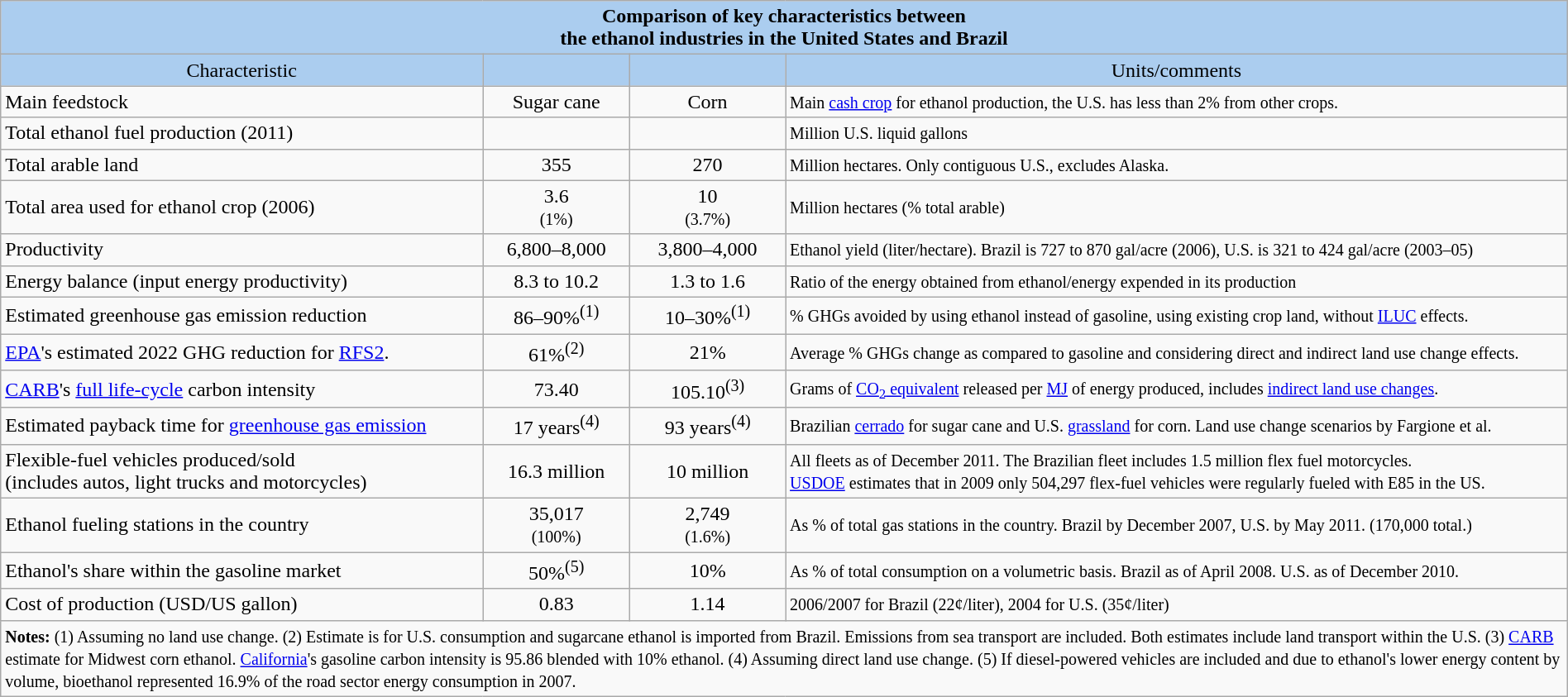<table class="wikitable" style="margin: 1em auto 1em auto">
<tr>
<th colspan="4" style="text-align:center; background:#abcdef;">Comparison of key characteristics between<br>the ethanol industries in the United States and Brazil</th>
</tr>
<tr align=center>
<td style="background:#abcdef;">Characteristic</td>
<td style="background:#abcdef;"></td>
<td style="background:#abcdef;"></td>
<td style="background:#abcdef;">Units/comments</td>
</tr>
<tr>
<td>Main feedstock</td>
<td align=center>Sugar cane</td>
<td align=center>Corn</td>
<td><small>Main <a href='#'>cash crop</a> for ethanol production, the U.S. has less than 2% from other crops.</small></td>
</tr>
<tr>
<td>Total ethanol fuel production (2011)</td>
<td></td>
<td></td>
<td><small>Million U.S. liquid gallons </small></td>
</tr>
<tr>
<td>Total arable land</td>
<td align=center>355</td>
<td align=center>270</td>
<td><small>Million hectares. Only contiguous U.S., excludes Alaska.</small></td>
</tr>
<tr>
<td>Total area used for ethanol crop (2006)</td>
<td align=center>3.6<br><small>(1%)</small></td>
<td align=center>10<br><small>(3.7%)</small></td>
<td><small>Million hectares (% total arable)</small></td>
</tr>
<tr>
<td>Productivity</td>
<td align=center>6,800–8,000</td>
<td align=center>3,800–4,000</td>
<td><small>Ethanol yield (liter/hectare). Brazil is 727 to 870 gal/acre (2006), U.S. is 321 to 424 gal/acre (2003–05)</small></td>
</tr>
<tr>
<td>Energy balance (input energy productivity)</td>
<td align=center>8.3 to 10.2</td>
<td align=center>1.3 to 1.6</td>
<td><small>Ratio of the energy obtained from ethanol/energy expended in its production</small></td>
</tr>
<tr>
<td>Estimated greenhouse gas emission reduction</td>
<td align=center>86–90%<sup>(1)</sup></td>
<td align=center>10–30%<sup>(1)</sup></td>
<td><small> % GHGs avoided by using ethanol instead of gasoline, using existing crop land, without <a href='#'>ILUC</a> effects.</small></td>
</tr>
<tr>
<td><a href='#'>EPA</a>'s estimated 2022 GHG reduction for <a href='#'>RFS2</a>.</td>
<td align=center>61%<sup>(2)</sup></td>
<td align=center>21%</td>
<td><small>Average % GHGs change as compared to gasoline and considering direct and indirect land use change effects.</small></td>
</tr>
<tr>
<td><a href='#'>CARB</a>'s <a href='#'>full life-cycle</a> carbon intensity</td>
<td align=center>73.40</td>
<td align=center>105.10<sup>(3)</sup></td>
<td><small>Grams of <a href='#'>CO<sub>2</sub> equivalent</a> released per <a href='#'>MJ</a> of energy produced, includes <a href='#'>indirect land use changes</a>.</small></td>
</tr>
<tr>
<td>Estimated payback time for <a href='#'>greenhouse gas emission</a></td>
<td align=center>17 years<sup>(4)</sup></td>
<td align=center>93 years<sup>(4)</sup></td>
<td><small>Brazilian <a href='#'>cerrado</a> for sugar cane and U.S. <a href='#'>grassland</a> for corn. Land use change scenarios by Fargione et al.</small></td>
</tr>
<tr>
<td>Flexible-fuel vehicles produced/sold<br>(includes autos, light trucks and motorcycles)</td>
<td align=center>16.3 million</td>
<td align=center>10 million</td>
<td><small> All fleets as of December 2011. The Brazilian fleet includes 1.5 million flex fuel motorcycles.<br><a href='#'>USDOE</a> estimates that in 2009 only 504,297 flex-fuel vehicles were regularly fueled with E85 in the US.</small></td>
</tr>
<tr>
<td>Ethanol fueling stations in the country</td>
<td align=center>35,017<br><small>(100%)</small></td>
<td align=center>2,749<br><small>(1.6%)</small></td>
<td><small>As % of total gas stations in the country. Brazil by December 2007, U.S. by May 2011. (170,000 total.)</small></td>
</tr>
<tr>
<td>Ethanol's share within the gasoline market</td>
<td align=center>50%<sup>(5)</sup></td>
<td align=center>10%</td>
<td><small>As % of total consumption on a volumetric basis. Brazil as of April 2008. U.S. as of December 2010.</small></td>
</tr>
<tr>
<td>Cost of production (USD/US gallon)</td>
<td align=center>0.83</td>
<td align=center>1.14</td>
<td><small>2006/2007 for Brazil (22¢/liter), 2004 for U.S. (35¢/liter) </small></td>
</tr>
<tr>
<td colspan="4" style="text-align:left;"><small><strong>Notes:</strong> (1) Assuming no land use change. (2) Estimate is for U.S. consumption and sugarcane ethanol is imported from Brazil. Emissions from sea transport are included. Both estimates include land transport within the U.S. (3) <a href='#'>CARB</a> estimate for Midwest corn ethanol. <a href='#'>California</a>'s gasoline carbon intensity is 95.86 blended with 10% ethanol. (4) Assuming direct land use change. (5) If diesel-powered vehicles are included and due to ethanol's lower energy content by volume, bioethanol represented 16.9% of the road sector energy consumption in 2007.</small></td>
</tr>
</table>
